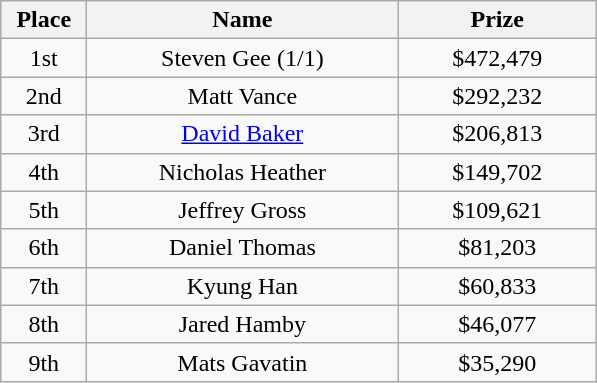<table class="wikitable">
<tr>
<th width="50">Place</th>
<th width="200">Name</th>
<th width="125">Prize</th>
</tr>
<tr>
<td align = "center">1st</td>
<td align = "center">Steven Gee (1/1)</td>
<td align = "center">$472,479</td>
</tr>
<tr>
<td align = "center">2nd</td>
<td align = "center">Matt Vance</td>
<td align = "center">$292,232</td>
</tr>
<tr>
<td align = "center">3rd</td>
<td align = "center"><a href='#'>David Baker</a></td>
<td align = "center">$206,813</td>
</tr>
<tr>
<td align = "center">4th</td>
<td align = "center">Nicholas Heather</td>
<td align = "center">$149,702</td>
</tr>
<tr>
<td align = "center">5th</td>
<td align = "center">Jeffrey Gross</td>
<td align = "center">$109,621</td>
</tr>
<tr>
<td align = "center">6th</td>
<td align = "center">Daniel Thomas</td>
<td align = "center">$81,203</td>
</tr>
<tr>
<td align = "center">7th</td>
<td align = "center">Kyung Han</td>
<td align = "center">$60,833</td>
</tr>
<tr>
<td align = "center">8th</td>
<td align = "center">Jared Hamby</td>
<td align = "center">$46,077</td>
</tr>
<tr>
<td align = "center">9th</td>
<td align = "center">Mats Gavatin</td>
<td align = "center">$35,290</td>
</tr>
</table>
